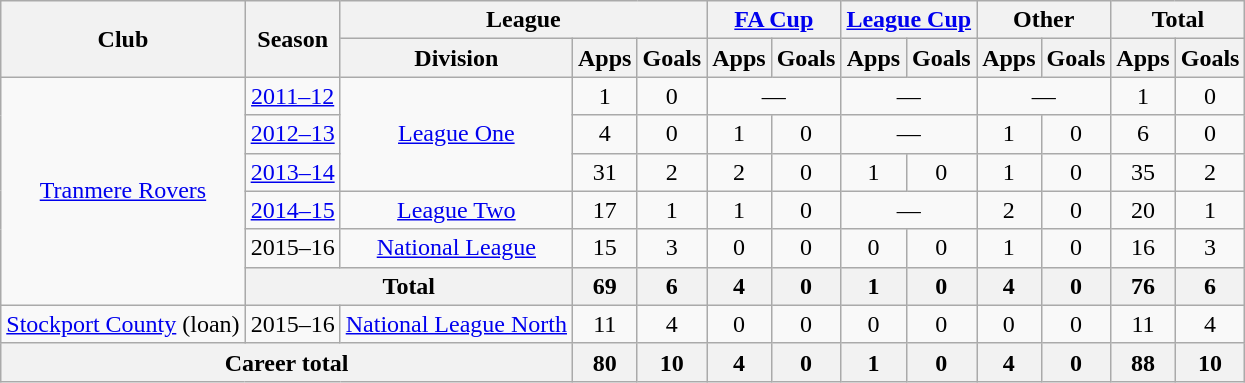<table class="wikitable" style="text-align: center;">
<tr>
<th rowspan="2">Club</th>
<th rowspan="2">Season</th>
<th colspan="3">League</th>
<th colspan="2"><a href='#'>FA Cup</a></th>
<th colspan="2"><a href='#'>League Cup</a></th>
<th colspan="2">Other</th>
<th colspan="2">Total</th>
</tr>
<tr>
<th>Division</th>
<th>Apps</th>
<th>Goals</th>
<th>Apps</th>
<th>Goals</th>
<th>Apps</th>
<th>Goals</th>
<th>Apps</th>
<th>Goals</th>
<th>Apps</th>
<th>Goals</th>
</tr>
<tr>
<td rowspan="6" valign="center"><a href='#'>Tranmere Rovers</a></td>
<td><a href='#'>2011–12</a></td>
<td rowspan="3"><a href='#'>League One</a></td>
<td>1</td>
<td>0</td>
<td colspan="2">—</td>
<td colspan="2">—</td>
<td colspan="2">—</td>
<td>1</td>
<td>0</td>
</tr>
<tr>
<td><a href='#'>2012–13</a></td>
<td>4</td>
<td>0</td>
<td>1</td>
<td>0</td>
<td colspan="2">—</td>
<td>1</td>
<td>0</td>
<td>6</td>
<td>0</td>
</tr>
<tr>
<td><a href='#'>2013–14</a></td>
<td>31</td>
<td>2</td>
<td>2</td>
<td>0</td>
<td>1</td>
<td>0</td>
<td>1</td>
<td>0</td>
<td>35</td>
<td>2</td>
</tr>
<tr>
<td><a href='#'>2014–15</a></td>
<td><a href='#'>League Two</a></td>
<td>17</td>
<td>1</td>
<td>1</td>
<td>0</td>
<td colspan="2">—</td>
<td>2</td>
<td>0</td>
<td>20</td>
<td>1</td>
</tr>
<tr>
<td>2015–16</td>
<td><a href='#'>National League</a></td>
<td>15</td>
<td>3</td>
<td>0</td>
<td>0</td>
<td>0</td>
<td>0</td>
<td>1</td>
<td>0</td>
<td>16</td>
<td>3</td>
</tr>
<tr>
<th colspan="2">Total</th>
<th>69</th>
<th>6</th>
<th>4</th>
<th>0</th>
<th>1</th>
<th>0</th>
<th>4</th>
<th>0</th>
<th>76</th>
<th>6</th>
</tr>
<tr>
<td valign="center"><a href='#'>Stockport County</a> (loan)</td>
<td>2015–16</td>
<td><a href='#'>National League North</a></td>
<td>11</td>
<td>4</td>
<td>0</td>
<td>0</td>
<td>0</td>
<td>0</td>
<td>0</td>
<td>0</td>
<td>11</td>
<td>4</td>
</tr>
<tr>
<th colspan=3>Career total</th>
<th>80</th>
<th>10</th>
<th>4</th>
<th>0</th>
<th>1</th>
<th>0</th>
<th>4</th>
<th>0</th>
<th>88</th>
<th>10</th>
</tr>
</table>
